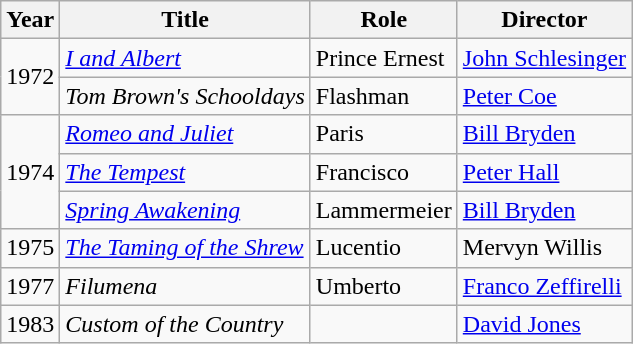<table class="wikitable">
<tr>
<th>Year</th>
<th>Title</th>
<th>Role</th>
<th>Director</th>
</tr>
<tr>
<td rowspan="2">1972</td>
<td><em><a href='#'>I and Albert</a></em></td>
<td>Prince Ernest</td>
<td><a href='#'>John Schlesinger</a></td>
</tr>
<tr>
<td><em>Tom Brown's Schooldays</em></td>
<td>Flashman</td>
<td><a href='#'>Peter Coe</a></td>
</tr>
<tr>
<td rowspan="3">1974</td>
<td><em><a href='#'>Romeo and Juliet</a></em></td>
<td>Paris</td>
<td><a href='#'>Bill Bryden</a></td>
</tr>
<tr>
<td><em><a href='#'>The Tempest</a></em></td>
<td>Francisco</td>
<td><a href='#'>Peter Hall</a></td>
</tr>
<tr>
<td><em><a href='#'>Spring Awakening</a></em></td>
<td>Lammermeier</td>
<td><a href='#'>Bill Bryden</a></td>
</tr>
<tr>
<td>1975</td>
<td><em><a href='#'>The Taming of the Shrew</a></em></td>
<td>Lucentio</td>
<td>Mervyn Willis</td>
</tr>
<tr>
<td>1977</td>
<td><em>Filumena</em></td>
<td>Umberto</td>
<td><a href='#'>Franco Zeffirelli</a></td>
</tr>
<tr>
<td>1983</td>
<td><em>Custom of the Country</em></td>
<td></td>
<td><a href='#'>David Jones</a></td>
</tr>
</table>
